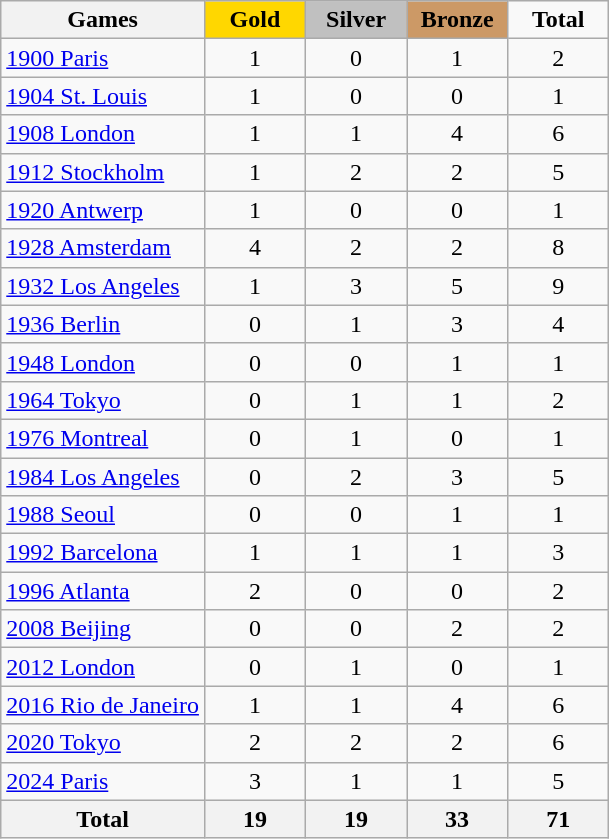<table class="wikitable">
<tr align=center>
<th>Games</th>
<td width=60 bgcolor=gold><strong>Gold</strong></td>
<td width=60 bgcolor=silver><strong>Silver</strong></td>
<td width=60 bgcolor=cc9966><strong>Bronze</strong></td>
<td width=60><strong>Total</strong></td>
</tr>
<tr align=center>
<td align=left><a href='#'>1900 Paris</a></td>
<td>1</td>
<td>0</td>
<td>1</td>
<td>2</td>
</tr>
<tr align=center>
<td align=left><a href='#'>1904 St. Louis</a></td>
<td>1</td>
<td>0</td>
<td>0</td>
<td>1</td>
</tr>
<tr align=center>
<td align=left><a href='#'>1908 London</a></td>
<td>1</td>
<td>1</td>
<td>4</td>
<td>6</td>
</tr>
<tr align=center>
<td align=left><a href='#'>1912 Stockholm</a></td>
<td>1</td>
<td>2</td>
<td>2</td>
<td>5</td>
</tr>
<tr align=center>
<td align=left><a href='#'>1920 Antwerp</a></td>
<td>1</td>
<td>0</td>
<td>0</td>
<td>1</td>
</tr>
<tr align=center>
<td align=left><a href='#'>1928 Amsterdam</a></td>
<td>4</td>
<td>2</td>
<td>2</td>
<td>8</td>
</tr>
<tr align=center>
<td align=left><a href='#'>1932 Los Angeles</a></td>
<td>1</td>
<td>3</td>
<td>5</td>
<td>9</td>
</tr>
<tr align=center>
<td align=left><a href='#'>1936 Berlin</a></td>
<td>0</td>
<td>1</td>
<td>3</td>
<td>4</td>
</tr>
<tr align=center>
<td align=left><a href='#'>1948 London</a></td>
<td>0</td>
<td>0</td>
<td>1</td>
<td>1</td>
</tr>
<tr align=center>
<td align=left><a href='#'>1964 Tokyo</a></td>
<td>0</td>
<td>1</td>
<td>1</td>
<td>2</td>
</tr>
<tr align=center>
<td align=left><a href='#'>1976 Montreal</a></td>
<td>0</td>
<td>1</td>
<td>0</td>
<td>1</td>
</tr>
<tr align=center>
<td align=left><a href='#'>1984 Los Angeles</a></td>
<td>0</td>
<td>2</td>
<td>3</td>
<td>5</td>
</tr>
<tr align=center>
<td align=left><a href='#'>1988 Seoul</a></td>
<td>0</td>
<td>0</td>
<td>1</td>
<td>1</td>
</tr>
<tr align=center>
<td align=left><a href='#'>1992 Barcelona</a></td>
<td>1</td>
<td>1</td>
<td>1</td>
<td>3</td>
</tr>
<tr align=center>
<td align=left><a href='#'>1996 Atlanta</a></td>
<td>2</td>
<td>0</td>
<td>0</td>
<td>2</td>
</tr>
<tr align=center>
<td align=left><a href='#'>2008 Beijing</a></td>
<td>0</td>
<td>0</td>
<td>2</td>
<td>2</td>
</tr>
<tr align=center>
<td align=left><a href='#'>2012 London</a></td>
<td>0</td>
<td>1</td>
<td>0</td>
<td>1</td>
</tr>
<tr align=center>
<td align=left><a href='#'>2016 Rio de Janeiro</a></td>
<td>1</td>
<td>1</td>
<td>4</td>
<td>6</td>
</tr>
<tr align=center>
<td align=left><a href='#'>2020 Tokyo</a></td>
<td>2</td>
<td>2</td>
<td>2</td>
<td>6</td>
</tr>
<tr align=center>
<td align=left><a href='#'>2024 Paris</a></td>
<td>3</td>
<td>1</td>
<td>1</td>
<td>5</td>
</tr>
<tr align=center>
<th>Total</th>
<th>19</th>
<th>19</th>
<th>33</th>
<th>71</th>
</tr>
</table>
